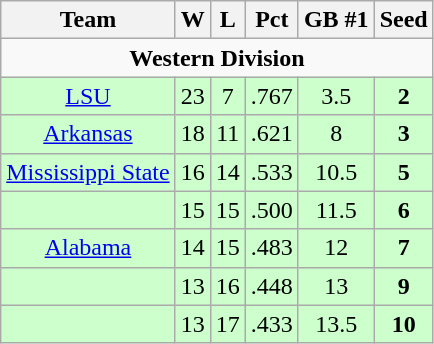<table class="wikitable" style="float:left; margin-right:1em; text-align:center;">
<tr>
<th>Team</th>
<th>W</th>
<th>L</th>
<th>Pct</th>
<th>GB #1</th>
<th>Seed</th>
</tr>
<tr>
<td colspan="7" align="center"><strong>Western Division</strong></td>
</tr>
<tr bgcolor=#ccffcc>
<td><a href='#'>LSU</a></td>
<td>23</td>
<td>7</td>
<td>.767</td>
<td>3.5</td>
<td><strong>2</strong></td>
</tr>
<tr bgcolor=#ccffcc>
<td><a href='#'>Arkansas</a></td>
<td>18</td>
<td>11</td>
<td>.621</td>
<td>8</td>
<td><strong>3</strong></td>
</tr>
<tr bgcolor=#ccffcc>
<td><a href='#'>Mississippi State</a></td>
<td>16</td>
<td>14</td>
<td>.533</td>
<td>10.5</td>
<td><strong>5</strong></td>
</tr>
<tr bgcolor=#ccffcc>
<td></td>
<td>15</td>
<td>15</td>
<td>.500</td>
<td>11.5</td>
<td><strong>6</strong></td>
</tr>
<tr bgcolor=#ccffcc>
<td><a href='#'>Alabama</a></td>
<td>14</td>
<td>15</td>
<td>.483</td>
<td>12</td>
<td><strong>7</strong></td>
</tr>
<tr bgcolor=#ccffcc>
<td></td>
<td>13</td>
<td>16</td>
<td>.448</td>
<td>13</td>
<td><strong>9</strong></td>
</tr>
<tr bgcolor=#ccffcc>
<td></td>
<td>13</td>
<td>17</td>
<td>.433</td>
<td>13.5</td>
<td><strong>10</strong></td>
</tr>
</table>
